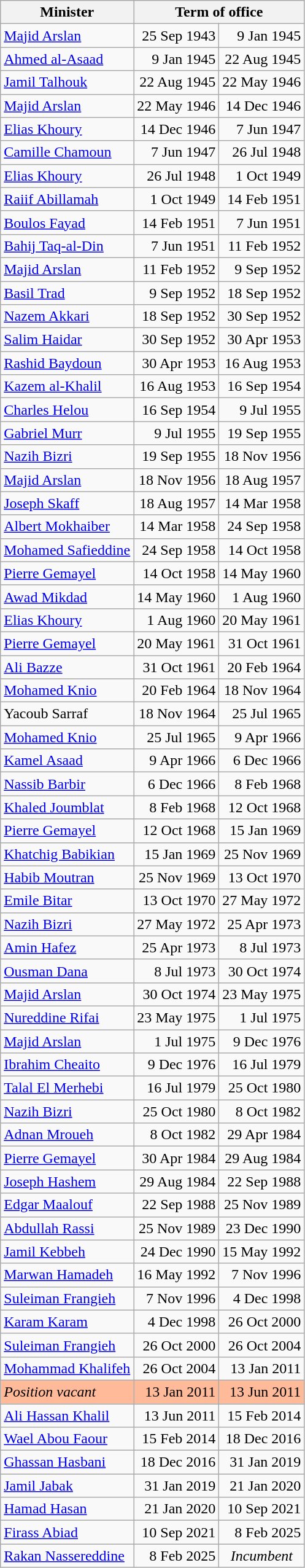<table class="wikitable">
<tr>
<th>Minister</th>
<th colspan=2>Term of office</th>
</tr>
<tr>
<td><a href='#'>Majid Arslan</a></td>
<td style="text-align:right;">25 Sep 1943</td>
<td style="text-align:right;">9 Jan 1945</td>
</tr>
<tr>
<td><a href='#'>Ahmed al-Asaad</a></td>
<td style="text-align:right;">9 Jan 1945</td>
<td style="text-align:right;">22 Aug 1945</td>
</tr>
<tr>
<td><a href='#'>Jamil Talhouk</a></td>
<td style="text-align:right;">22 Aug 1945</td>
<td style="text-align:right;">22 May 1946</td>
</tr>
<tr>
<td><a href='#'>Majid Arslan</a></td>
<td style="text-align:right;">22 May 1946</td>
<td style="text-align:right;">14 Dec 1946</td>
</tr>
<tr>
<td><a href='#'>Elias Khoury</a></td>
<td style="text-align:right;">14 Dec 1946</td>
<td style="text-align:right;">7 Jun 1947</td>
</tr>
<tr>
<td><a href='#'>Camille Chamoun</a></td>
<td style="text-align:right;">7 Jun 1947</td>
<td style="text-align:right;">26 Jul 1948</td>
</tr>
<tr>
<td><a href='#'>Elias Khoury</a></td>
<td style="text-align:right;">26 Jul 1948</td>
<td style="text-align:right;">1 Oct 1949</td>
</tr>
<tr>
<td><a href='#'>Raiif Abillamah</a></td>
<td style="text-align:right;">1 Oct 1949</td>
<td style="text-align:right;">14 Feb 1951</td>
</tr>
<tr>
<td><a href='#'>Boulos Fayad</a></td>
<td style="text-align:right;">14 Feb 1951</td>
<td style="text-align:right;">7 Jun 1951</td>
</tr>
<tr>
<td><a href='#'>Bahij Taq-al-Din</a></td>
<td style="text-align:right;">7 Jun 1951</td>
<td style="text-align:right;">11 Feb 1952</td>
</tr>
<tr>
<td><a href='#'>Majid Arslan</a></td>
<td style="text-align:right;">11 Feb 1952</td>
<td style="text-align:right;">9 Sep 1952</td>
</tr>
<tr>
<td><a href='#'>Basil Trad</a></td>
<td style="text-align:right;">9 Sep 1952</td>
<td style="text-align:right;">18 Sep 1952</td>
</tr>
<tr>
<td><a href='#'>Nazem Akkari</a></td>
<td style="text-align:right;">18 Sep 1952</td>
<td style="text-align:right;">30 Sep 1952</td>
</tr>
<tr>
<td><a href='#'>Salim Haidar</a></td>
<td style="text-align:right;">30 Sep 1952</td>
<td style="text-align:right;">30 Apr 1953</td>
</tr>
<tr>
<td><a href='#'>Rashid Baydoun</a></td>
<td style="text-align:right;">30 Apr 1953</td>
<td style="text-align:right;">16 Aug 1953</td>
</tr>
<tr>
<td><a href='#'>Kazem al-Khalil</a></td>
<td style="text-align:right;">16 Aug 1953</td>
<td style="text-align:right;">16 Sep 1954</td>
</tr>
<tr>
<td><a href='#'>Charles Helou</a></td>
<td style="text-align:right;">16 Sep 1954</td>
<td style="text-align:right;">9 Jul 1955</td>
</tr>
<tr>
<td><a href='#'>Gabriel Murr</a></td>
<td style="text-align:right;">9 Jul 1955</td>
<td style="text-align:right;">19 Sep 1955</td>
</tr>
<tr>
<td><a href='#'>Nazih Bizri</a></td>
<td style="text-align:right;">19 Sep 1955</td>
<td style="text-align:right;">18 Nov 1956</td>
</tr>
<tr>
<td><a href='#'>Majid Arslan</a></td>
<td style="text-align:right;">18 Nov 1956</td>
<td style="text-align:right;">18 Aug 1957</td>
</tr>
<tr>
<td><a href='#'>Joseph Skaff</a></td>
<td style="text-align:right;">18 Aug 1957</td>
<td style="text-align:right;">14 Mar 1958</td>
</tr>
<tr>
<td><a href='#'>Albert Mokhaiber</a></td>
<td style="text-align:right;">14 Mar 1958</td>
<td style="text-align:right;">24 Sep 1958</td>
</tr>
<tr>
<td><a href='#'>Mohamed Safieddine</a></td>
<td style="text-align:right;">24 Sep 1958</td>
<td style="text-align:right;">14 Oct 1958</td>
</tr>
<tr>
<td><a href='#'>Pierre Gemayel</a></td>
<td style="text-align:right;">14 Oct 1958</td>
<td style="text-align:right;">14 May 1960</td>
</tr>
<tr>
<td><a href='#'>Awad Mikdad</a></td>
<td style="text-align:right;">14 May 1960</td>
<td style="text-align:right;">1 Aug 1960</td>
</tr>
<tr>
<td><a href='#'>Elias Khoury</a></td>
<td style="text-align:right;">1 Aug 1960</td>
<td style="text-align:right;">20 May 1961</td>
</tr>
<tr>
<td><a href='#'>Pierre Gemayel</a></td>
<td style="text-align:right;">20 May 1961</td>
<td style="text-align:right;">31 Oct 1961</td>
</tr>
<tr>
<td><a href='#'>Ali Bazze</a></td>
<td style="text-align:right;">31 Oct 1961</td>
<td style="text-align:right;">20 Feb 1964</td>
</tr>
<tr>
<td><a href='#'>Mohamed Knio</a></td>
<td style="text-align:right;">20 Feb 1964</td>
<td style="text-align:right;">18 Nov 1964</td>
</tr>
<tr>
<td>Yacoub Sarraf</td>
<td style="text-align:right;">18 Nov 1964</td>
<td style="text-align:right;">25 Jul 1965</td>
</tr>
<tr>
<td><a href='#'>Mohamed Knio</a></td>
<td style="text-align:right;">25 Jul 1965</td>
<td style="text-align:right;">9 Apr 1966</td>
</tr>
<tr>
<td><a href='#'>Kamel Asaad</a></td>
<td style="text-align:right;">9 Apr 1966</td>
<td style="text-align:right;">6 Dec 1966</td>
</tr>
<tr>
<td><a href='#'>Nassib Barbir</a></td>
<td style="text-align:right;">6 Dec 1966</td>
<td style="text-align:right;">8 Feb 1968</td>
</tr>
<tr>
<td><a href='#'>Khaled Joumblat</a></td>
<td style="text-align:right;">8 Feb 1968</td>
<td style="text-align:right;">12 Oct 1968</td>
</tr>
<tr>
<td><a href='#'>Pierre Gemayel</a></td>
<td style="text-align:right;">12 Oct 1968</td>
<td style="text-align:right;">15 Jan 1969</td>
</tr>
<tr>
<td><a href='#'>Khatchig Babikian</a></td>
<td style="text-align:right;">15 Jan 1969</td>
<td style="text-align:right;">25 Nov 1969</td>
</tr>
<tr>
<td><a href='#'>Habib Moutran</a></td>
<td style="text-align:right;">25 Nov 1969</td>
<td style="text-align:right;">13 Oct 1970</td>
</tr>
<tr>
<td><a href='#'>Emile Bitar</a></td>
<td style="text-align:right;">13 Oct 1970</td>
<td style="text-align:right;">27 May 1972</td>
</tr>
<tr>
<td><a href='#'>Nazih Bizri</a></td>
<td style="text-align:right;">27 May 1972</td>
<td style="text-align:right;">25 Apr 1973</td>
</tr>
<tr>
<td><a href='#'>Amin Hafez</a></td>
<td style="text-align:right;">25 Apr 1973</td>
<td style="text-align:right;">8 Jul 1973</td>
</tr>
<tr>
<td><a href='#'>Ousman Dana</a></td>
<td style="text-align:right;">8 Jul 1973</td>
<td style="text-align:right;">30 Oct 1974</td>
</tr>
<tr>
<td><a href='#'>Majid Arslan</a></td>
<td style="text-align:right;">30 Oct 1974</td>
<td style="text-align:right;">23 May 1975</td>
</tr>
<tr>
<td><a href='#'>Nureddine Rifai</a></td>
<td style="text-align:right;">23 May 1975</td>
<td style="text-align:right;">1 Jul 1975</td>
</tr>
<tr>
<td><a href='#'>Majid Arslan</a></td>
<td style="text-align:right;">1 Jul 1975</td>
<td style="text-align:right;">9 Dec 1976</td>
</tr>
<tr>
<td><a href='#'>Ibrahim Cheaito</a></td>
<td style="text-align:right;">9 Dec 1976</td>
<td style="text-align:right;">16 Jul 1979</td>
</tr>
<tr>
<td><a href='#'>Talal El Merhebi</a></td>
<td style="text-align:right;">16 Jul 1979</td>
<td style="text-align:right;">25 Oct 1980</td>
</tr>
<tr>
<td><a href='#'>Nazih Bizri</a></td>
<td style="text-align:right;">25 Oct 1980</td>
<td style="text-align:right;">8 Oct 1982</td>
</tr>
<tr>
<td><a href='#'>Adnan Mroueh</a></td>
<td style="text-align:right;">8 Oct 1982</td>
<td style="text-align:right;">29 Apr 1984</td>
</tr>
<tr>
<td><a href='#'>Pierre Gemayel</a></td>
<td style="text-align:right;">30 Apr 1984</td>
<td style="text-align:right;">29 Aug 1984</td>
</tr>
<tr>
<td><a href='#'>Joseph Hashem</a></td>
<td style="text-align:right;">29 Aug 1984</td>
<td style="text-align:right;">22 Sep 1988</td>
</tr>
<tr>
<td><a href='#'>Edgar Maalouf</a></td>
<td style="text-align:right;">22 Sep 1988</td>
<td style="text-align:right;">25 Nov 1989</td>
</tr>
<tr>
<td><a href='#'>Abdullah Rassi</a></td>
<td style="text-align:right;">25 Nov 1989</td>
<td style="text-align:right;">23 Dec 1990</td>
</tr>
<tr>
<td><a href='#'>Jamil Kebbeh</a></td>
<td style="text-align:right;">24 Dec 1990</td>
<td style="text-align:right;">15 May 1992</td>
</tr>
<tr>
<td><a href='#'>Marwan Hamadeh</a></td>
<td style="text-align:right;">16 May 1992</td>
<td style="text-align:right;">7 Nov 1996</td>
</tr>
<tr>
<td><a href='#'>Suleiman Frangieh</a></td>
<td style="text-align:right;">7 Nov 1996</td>
<td style="text-align:right;">4 Dec 1998</td>
</tr>
<tr>
<td><a href='#'>Karam Karam</a></td>
<td style="text-align:right;">4 Dec 1998</td>
<td style="text-align:right;">26 Oct 2000</td>
</tr>
<tr>
<td><a href='#'>Suleiman Frangieh</a></td>
<td style="text-align:right;">26 Oct 2000</td>
<td style="text-align:right;">26 Oct 2004</td>
</tr>
<tr>
<td><a href='#'>Mohammad Khalifeh</a></td>
<td style="text-align:right;">26 Oct 2004</td>
<td style="text-align:right;">13 Jan 2011</td>
</tr>
<tr>
<td style="background:#FB9;"><em>Position vacant</em></td>
<td style="background:#FB9; text-align:right;">13 Jan 2011</td>
<td style="background:#FB9; text-align:right;">13 Jun 2011</td>
</tr>
<tr>
<td><a href='#'>Ali Hassan Khalil</a></td>
<td style="text-align:right;">13 Jun 2011</td>
<td style="text-align:right;">15 Feb 2014</td>
</tr>
<tr>
<td><a href='#'>Wael Abou Faour</a></td>
<td style="text-align:right;">15 Feb 2014</td>
<td style="text-align:right;">18 Dec 2016</td>
</tr>
<tr>
<td><a href='#'>Ghassan Hasbani</a></td>
<td style="text-align:right;">18 Dec 2016</td>
<td style="text-align:right;">31 Jan 2019</td>
</tr>
<tr>
<td><a href='#'>Jamil Jabak</a></td>
<td style="text-align:right;">31 Jan 2019</td>
<td style="text-align:right;">21 Jan 2020</td>
</tr>
<tr>
<td><a href='#'>Hamad Hasan</a></td>
<td style="text-align:right;">21 Jan 2020</td>
<td style="text-align:right;">10 Sep 2021</td>
</tr>
<tr>
<td><a href='#'>Firass Abiad</a></td>
<td style="text-align:right;">10 Sep 2021</td>
<td style="text-align:right;">8 Feb 2025</td>
</tr>
<tr>
<td><a href='#'>Rakan Nassereddine</a></td>
<td style="text-align:right;">8 Feb 2025</td>
<td style="text-align:center;"><em>Incumbent</em></td>
</tr>
</table>
